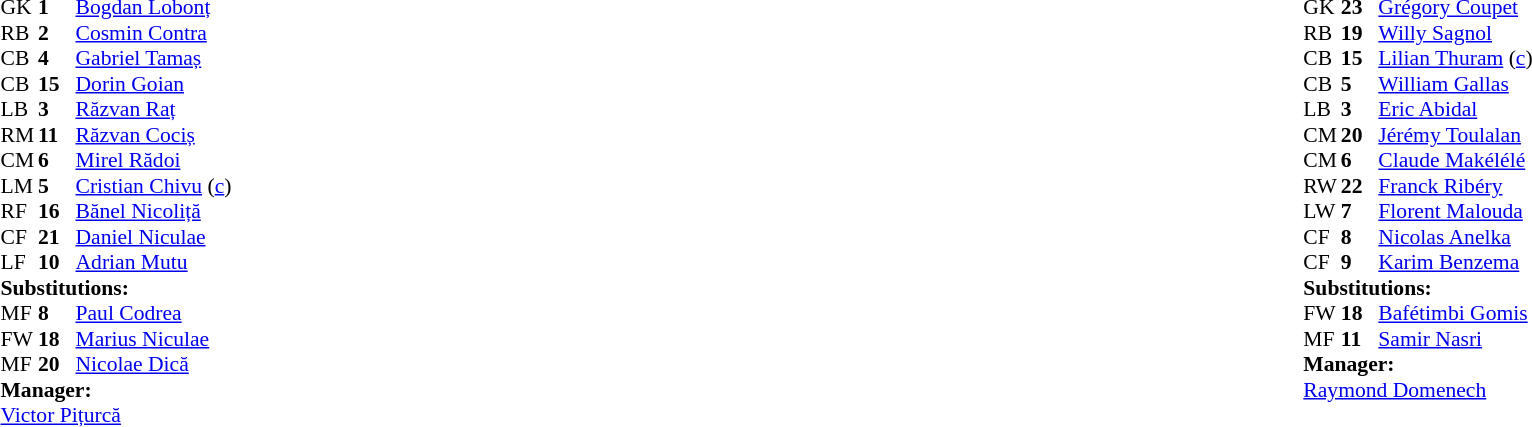<table style="width:100%;">
<tr>
<td style="vertical-align:top; width:40%;"><br><table style="font-size:90%" cellspacing="0" cellpadding="0">
<tr>
<th width="25"></th>
<th width="25"></th>
</tr>
<tr>
<td>GK</td>
<td><strong>1</strong></td>
<td><a href='#'>Bogdan Lobonț</a></td>
</tr>
<tr>
<td>RB</td>
<td><strong>2</strong></td>
<td><a href='#'>Cosmin Contra</a></td>
<td></td>
</tr>
<tr>
<td>CB</td>
<td><strong>4</strong></td>
<td><a href='#'>Gabriel Tamaș</a></td>
</tr>
<tr>
<td>CB</td>
<td><strong>15</strong></td>
<td><a href='#'>Dorin Goian</a></td>
<td></td>
</tr>
<tr>
<td>LB</td>
<td><strong>3</strong></td>
<td><a href='#'>Răzvan Raț</a></td>
</tr>
<tr>
<td>RM</td>
<td><strong>11</strong></td>
<td><a href='#'>Răzvan Cociș</a></td>
<td></td>
<td></td>
</tr>
<tr>
<td>CM</td>
<td><strong>6</strong></td>
<td><a href='#'>Mirel Rădoi</a></td>
<td></td>
<td></td>
</tr>
<tr>
<td>LM</td>
<td><strong>5</strong></td>
<td><a href='#'>Cristian Chivu</a> (<a href='#'>c</a>)</td>
</tr>
<tr>
<td>RF</td>
<td><strong>16</strong></td>
<td><a href='#'>Bănel Nicoliță</a></td>
</tr>
<tr>
<td>CF</td>
<td><strong>21</strong></td>
<td><a href='#'>Daniel Niculae</a></td>
<td></td>
</tr>
<tr>
<td>LF</td>
<td><strong>10</strong></td>
<td><a href='#'>Adrian Mutu</a></td>
<td></td>
<td></td>
</tr>
<tr>
<td colspan=3><strong>Substitutions:</strong></td>
</tr>
<tr>
<td>MF</td>
<td><strong>8</strong></td>
<td><a href='#'>Paul Codrea</a></td>
<td></td>
<td></td>
</tr>
<tr>
<td>FW</td>
<td><strong>18</strong></td>
<td><a href='#'>Marius Niculae</a></td>
<td></td>
<td></td>
</tr>
<tr>
<td>MF</td>
<td><strong>20</strong></td>
<td><a href='#'>Nicolae Dică</a></td>
<td></td>
<td></td>
</tr>
<tr>
<td colspan=3><strong>Manager:</strong></td>
</tr>
<tr>
<td colspan=3><a href='#'>Victor Pițurcă</a></td>
</tr>
</table>
</td>
<td valign="top"></td>
<td style="vertical-align:top; width:50%;"><br><table style="font-size:90%; margin:auto;" cellspacing="0" cellpadding="0">
<tr>
<th width=25></th>
<th width=25></th>
</tr>
<tr>
<td>GK</td>
<td><strong>23</strong></td>
<td><a href='#'>Grégory Coupet</a></td>
</tr>
<tr>
<td>RB</td>
<td><strong>19</strong></td>
<td><a href='#'>Willy Sagnol</a></td>
<td></td>
</tr>
<tr>
<td>CB</td>
<td><strong>15</strong></td>
<td><a href='#'>Lilian Thuram</a> (<a href='#'>c</a>)</td>
</tr>
<tr>
<td>CB</td>
<td><strong>5</strong></td>
<td><a href='#'>William Gallas</a></td>
</tr>
<tr>
<td>LB</td>
<td><strong>3</strong></td>
<td><a href='#'>Eric Abidal</a></td>
</tr>
<tr>
<td>CM</td>
<td><strong>20</strong></td>
<td><a href='#'>Jérémy Toulalan</a></td>
</tr>
<tr>
<td>CM</td>
<td><strong>6</strong></td>
<td><a href='#'>Claude Makélélé</a></td>
</tr>
<tr>
<td>RW</td>
<td><strong>22</strong></td>
<td><a href='#'>Franck Ribéry</a></td>
</tr>
<tr>
<td>LW</td>
<td><strong>7</strong></td>
<td><a href='#'>Florent Malouda</a></td>
</tr>
<tr>
<td>CF</td>
<td><strong>8</strong></td>
<td><a href='#'>Nicolas Anelka</a></td>
<td></td>
<td></td>
</tr>
<tr>
<td>CF</td>
<td><strong>9</strong></td>
<td><a href='#'>Karim Benzema</a></td>
<td></td>
<td></td>
</tr>
<tr>
<td colspan=3><strong>Substitutions:</strong></td>
</tr>
<tr>
<td>FW</td>
<td><strong>18</strong></td>
<td><a href='#'>Bafétimbi Gomis</a></td>
<td></td>
<td></td>
</tr>
<tr>
<td>MF</td>
<td><strong>11</strong></td>
<td><a href='#'>Samir Nasri</a></td>
<td></td>
<td></td>
</tr>
<tr>
<td colspan=3><strong>Manager:</strong></td>
</tr>
<tr>
<td colspan=3><a href='#'>Raymond Domenech</a></td>
</tr>
</table>
</td>
</tr>
</table>
